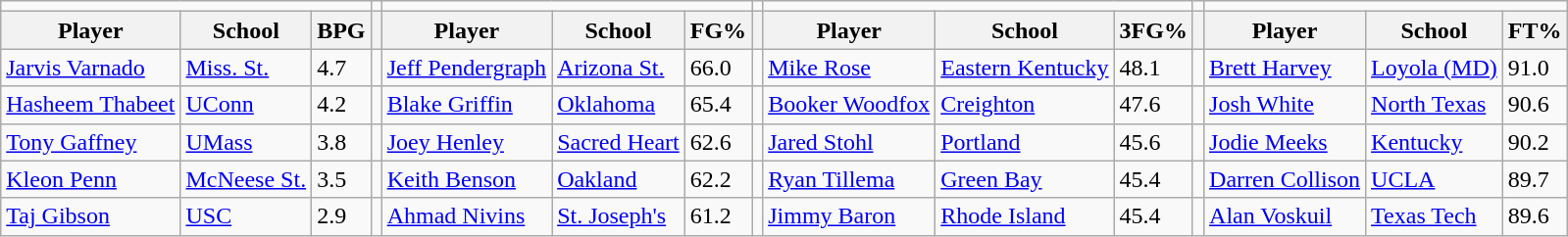<table class="wikitable" style="text-align: left;">
<tr>
<td colspan=3></td>
<td></td>
<td colspan=3></td>
<td></td>
<td colspan=3></td>
<td></td>
<td colspan=3></td>
</tr>
<tr>
<th>Player</th>
<th>School</th>
<th>BPG</th>
<th></th>
<th>Player</th>
<th>School</th>
<th>FG%</th>
<th></th>
<th>Player</th>
<th>School</th>
<th>3FG%</th>
<th></th>
<th>Player</th>
<th>School</th>
<th>FT%</th>
</tr>
<tr>
<td align="left"><a href='#'>Jarvis Varnado</a></td>
<td><a href='#'>Miss. St.</a></td>
<td>4.7</td>
<td></td>
<td><a href='#'>Jeff Pendergraph</a></td>
<td><a href='#'>Arizona St.</a></td>
<td>66.0</td>
<td></td>
<td><a href='#'>Mike Rose</a></td>
<td><a href='#'>Eastern Kentucky</a></td>
<td>48.1</td>
<td></td>
<td><a href='#'>Brett Harvey</a></td>
<td><a href='#'>Loyola (MD)</a></td>
<td>91.0</td>
</tr>
<tr>
<td align="left"><a href='#'>Hasheem Thabeet</a></td>
<td><a href='#'>UConn</a></td>
<td>4.2</td>
<td></td>
<td><a href='#'>Blake Griffin</a></td>
<td><a href='#'>Oklahoma</a></td>
<td>65.4</td>
<td></td>
<td><a href='#'>Booker Woodfox</a></td>
<td><a href='#'>Creighton</a></td>
<td>47.6</td>
<td></td>
<td><a href='#'>Josh White</a></td>
<td><a href='#'>North Texas</a></td>
<td>90.6</td>
</tr>
<tr>
<td align="left"><a href='#'>Tony Gaffney</a></td>
<td><a href='#'>UMass</a></td>
<td>3.8</td>
<td></td>
<td><a href='#'>Joey Henley</a></td>
<td><a href='#'>Sacred Heart</a></td>
<td>62.6</td>
<td></td>
<td><a href='#'>Jared Stohl</a></td>
<td><a href='#'>Portland</a></td>
<td>45.6</td>
<td></td>
<td><a href='#'>Jodie Meeks</a></td>
<td><a href='#'>Kentucky</a></td>
<td>90.2</td>
</tr>
<tr>
<td align="left"><a href='#'>Kleon Penn</a></td>
<td><a href='#'>McNeese St.</a></td>
<td>3.5</td>
<td></td>
<td><a href='#'>Keith Benson</a></td>
<td><a href='#'>Oakland</a></td>
<td>62.2</td>
<td></td>
<td><a href='#'>Ryan Tillema</a></td>
<td><a href='#'>Green Bay</a></td>
<td>45.4</td>
<td></td>
<td><a href='#'>Darren Collison</a></td>
<td><a href='#'>UCLA</a></td>
<td>89.7</td>
</tr>
<tr>
<td align="left"><a href='#'>Taj Gibson</a></td>
<td><a href='#'>USC</a></td>
<td>2.9</td>
<td></td>
<td><a href='#'>Ahmad Nivins</a></td>
<td><a href='#'>St. Joseph's</a></td>
<td>61.2</td>
<td></td>
<td><a href='#'>Jimmy Baron</a></td>
<td><a href='#'>Rhode Island</a></td>
<td>45.4</td>
<td></td>
<td><a href='#'>Alan Voskuil</a></td>
<td><a href='#'>Texas Tech</a></td>
<td>89.6</td>
</tr>
</table>
